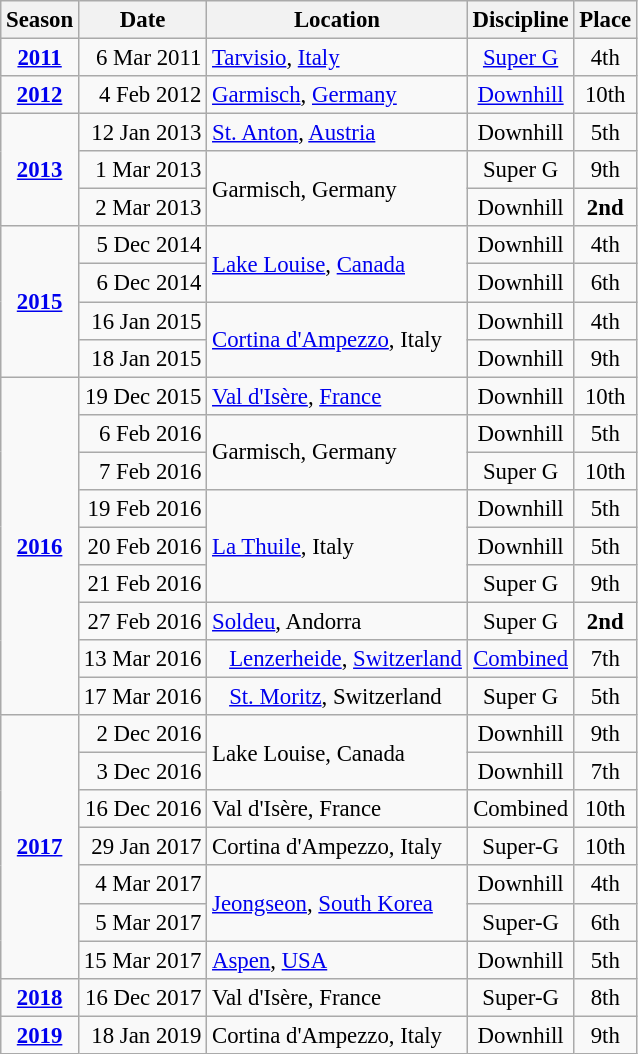<table class="wikitable" style="text-align:center; font-size:95%;">
<tr>
<th>Season</th>
<th>Date</th>
<th>Location</th>
<th>Discipline</th>
<th>Place</th>
</tr>
<tr>
<td><strong><a href='#'>2011</a></strong></td>
<td align=right>6 Mar 2011</td>
<td align=left> <a href='#'>Tarvisio</a>, <a href='#'>Italy</a></td>
<td><a href='#'>Super G</a></td>
<td>4th</td>
</tr>
<tr>
<td><strong><a href='#'>2012</a></strong></td>
<td align=right>4 Feb 2012</td>
<td align=left> <a href='#'>Garmisch</a>, <a href='#'>Germany</a></td>
<td><a href='#'>Downhill</a></td>
<td>10th</td>
</tr>
<tr>
<td rowspan=3><strong><a href='#'>2013</a></strong></td>
<td align=right>12 Jan 2013</td>
<td align=left> <a href='#'>St. Anton</a>, <a href='#'>Austria</a></td>
<td>Downhill</td>
<td>5th</td>
</tr>
<tr>
<td align=right>1 Mar 2013</td>
<td rowspan=2 align=left> Garmisch, Germany</td>
<td>Super G</td>
<td>9th</td>
</tr>
<tr>
<td align=right>2 Mar 2013</td>
<td>Downhill</td>
<td><strong>2nd</strong></td>
</tr>
<tr>
<td rowspan=4><strong><a href='#'>2015</a></strong></td>
<td align=right>5 Dec 2014</td>
<td rowspan=2 align=left> <a href='#'>Lake Louise</a>, <a href='#'>Canada</a></td>
<td>Downhill</td>
<td>4th</td>
</tr>
<tr>
<td align=right>6 Dec 2014</td>
<td align=center>Downhill</td>
<td>6th</td>
</tr>
<tr>
<td align=right>16 Jan 2015</td>
<td rowspan=2 align=left> <a href='#'>Cortina d'Ampezzo</a>, Italy</td>
<td align=center>Downhill</td>
<td align=center>4th</td>
</tr>
<tr>
<td align=right>18 Jan 2015</td>
<td>Downhill</td>
<td>9th</td>
</tr>
<tr>
<td rowspan=9><strong><a href='#'>2016</a></strong></td>
<td align=right>19 Dec 2015</td>
<td align=left> <a href='#'>Val d'Isère</a>, <a href='#'>France</a></td>
<td>Downhill</td>
<td>10th</td>
</tr>
<tr>
<td align=right>6 Feb 2016</td>
<td rowspan=2 align=left> Garmisch, Germany</td>
<td>Downhill</td>
<td>5th</td>
</tr>
<tr>
<td align=right>7 Feb 2016</td>
<td>Super G</td>
<td>10th</td>
</tr>
<tr>
<td align=right>19 Feb 2016</td>
<td rowspan=3 align=left> <a href='#'>La Thuile</a>, Italy</td>
<td>Downhill</td>
<td>5th</td>
</tr>
<tr>
<td align=right>20 Feb 2016</td>
<td>Downhill</td>
<td>5th</td>
</tr>
<tr>
<td align=right>21 Feb 2016</td>
<td>Super G</td>
<td>9th</td>
</tr>
<tr>
<td align=right>27 Feb 2016</td>
<td align=left> <a href='#'>Soldeu</a>, Andorra</td>
<td>Super G</td>
<td><strong>2nd</strong></td>
</tr>
<tr>
<td align=right>13 Mar 2016</td>
<td align=left>   <a href='#'>Lenzerheide</a>, <a href='#'>Switzerland</a></td>
<td><a href='#'>Combined</a></td>
<td>7th</td>
</tr>
<tr>
<td align=right>17 Mar 2016</td>
<td align=left>   <a href='#'>St. Moritz</a>, Switzerland</td>
<td>Super G</td>
<td>5th</td>
</tr>
<tr>
<td rowspan=7><strong><a href='#'>2017</a></strong></td>
<td align=right>2 Dec 2016</td>
<td rowspan=2 align=left> Lake Louise, Canada</td>
<td>Downhill</td>
<td>9th</td>
</tr>
<tr>
<td align=right>3 Dec 2016</td>
<td>Downhill</td>
<td>7th</td>
</tr>
<tr>
<td align=right>16 Dec 2016</td>
<td align=left> Val d'Isère, France</td>
<td>Combined</td>
<td>10th</td>
</tr>
<tr>
<td align=right>29 Jan 2017</td>
<td align=left> Cortina d'Ampezzo, Italy</td>
<td>Super-G</td>
<td>10th</td>
</tr>
<tr>
<td align=right>4 Mar 2017</td>
<td rowspan=2 align=left> <a href='#'>Jeongseon</a>, <a href='#'>South Korea</a></td>
<td>Downhill</td>
<td>4th</td>
</tr>
<tr>
<td align=right>5 Mar 2017</td>
<td>Super-G</td>
<td>6th</td>
</tr>
<tr>
<td align=right>15 Mar 2017</td>
<td align=left> <a href='#'>Aspen</a>, <a href='#'>USA</a></td>
<td>Downhill</td>
<td>5th</td>
</tr>
<tr>
<td><strong><a href='#'>2018</a></strong></td>
<td align=right>16 Dec 2017</td>
<td align=left> Val d'Isère, France</td>
<td>Super-G</td>
<td>8th</td>
</tr>
<tr>
<td rowspan=1><strong><a href='#'>2019</a></strong></td>
<td align=right>18 Jan 2019</td>
<td align=left> Cortina d'Ampezzo, Italy</td>
<td>Downhill</td>
<td>9th</td>
</tr>
</table>
